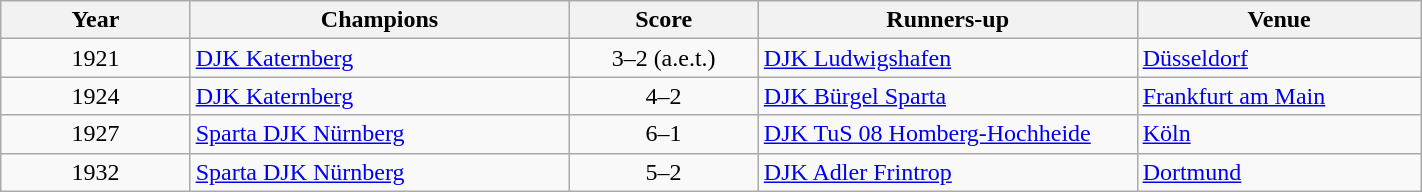<table class="sortable wikitable" width=75%>
<tr>
<th style="width:10%;">Year</th>
<th style="width:20%;">Champions</th>
<th style="width:10%;">Score</th>
<th style="width:20%;">Runners-up</th>
<th style="width:15%;">Venue</th>
</tr>
<tr>
<td align=center>1921</td>
<td><a href='#'>DJK Katernberg</a></td>
<td align=center>3–2 (a.e.t.)</td>
<td><a href='#'>DJK Ludwigshafen</a></td>
<td><a href='#'>Düsseldorf</a></td>
</tr>
<tr>
<td align=center>1924</td>
<td><a href='#'>DJK Katernberg</a></td>
<td align=center>4–2</td>
<td><a href='#'>DJK Bürgel Sparta</a></td>
<td><a href='#'>Frankfurt am Main</a></td>
</tr>
<tr>
<td align=center>1927</td>
<td><a href='#'>Sparta DJK Nürnberg</a></td>
<td align=center>6–1</td>
<td><a href='#'>DJK TuS 08 Homberg-Hochheide</a></td>
<td><a href='#'>Köln</a></td>
</tr>
<tr>
<td align=center>1932</td>
<td><a href='#'>Sparta DJK Nürnberg</a></td>
<td align=center>5–2</td>
<td><a href='#'>DJK Adler Frintrop</a></td>
<td><a href='#'>Dortmund</a></td>
</tr>
</table>
